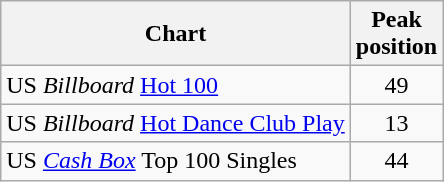<table class="wikitable sortable">
<tr>
<th>Chart</th>
<th>Peak<br>position</th>
</tr>
<tr>
<td>US <em>Billboard</em> <a href='#'>Hot 100</a></td>
<td style="text-align:center;">49</td>
</tr>
<tr>
<td>US <em>Billboard</em> <a href='#'>Hot Dance Club Play</a></td>
<td style="text-align:center;">13</td>
</tr>
<tr>
<td>US <em><a href='#'>Cash Box</a></em> Top 100 Singles</td>
<td align="center">44</td>
</tr>
</table>
